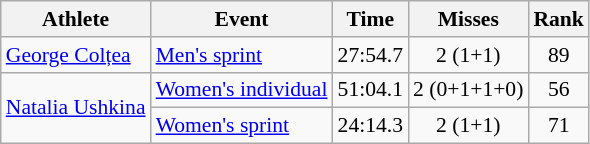<table class=wikitable style=font-size:90%;text-align:center>
<tr>
<th>Athlete</th>
<th>Event</th>
<th>Time</th>
<th>Misses</th>
<th>Rank</th>
</tr>
<tr>
<td align=left><a href='#'>George Colțea</a></td>
<td align=left><a href='#'>Men's sprint</a></td>
<td>27:54.7</td>
<td>2 (1+1)</td>
<td>89</td>
</tr>
<tr>
<td align=left rowspan=2><a href='#'>Natalia Ushkina</a></td>
<td align=left><a href='#'>Women's individual</a></td>
<td>51:04.1</td>
<td>2 (0+1+1+0)</td>
<td>56</td>
</tr>
<tr>
<td align=left><a href='#'>Women's sprint</a></td>
<td>24:14.3</td>
<td>2 (1+1)</td>
<td>71</td>
</tr>
</table>
